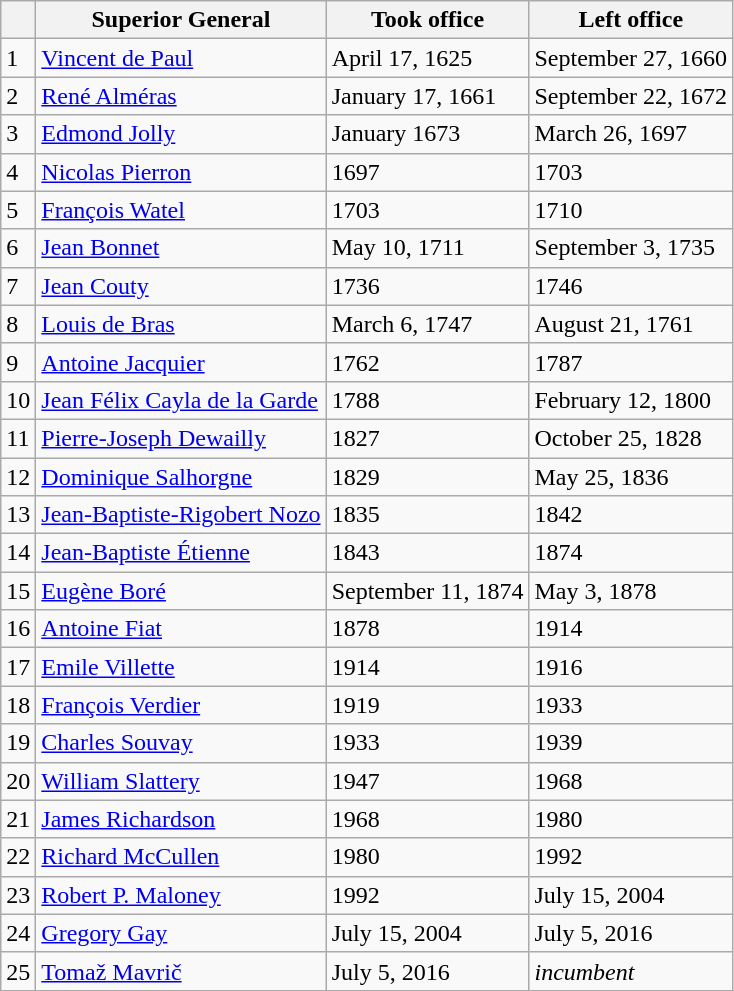<table class="wikitable">
<tr>
<th></th>
<th>Superior General</th>
<th>Took office</th>
<th>Left office</th>
</tr>
<tr>
<td>1</td>
<td><a href='#'>Vincent de Paul</a></td>
<td>April 17, 1625</td>
<td>September 27, 1660</td>
</tr>
<tr>
<td>2</td>
<td><a href='#'>René Alméras</a></td>
<td>January 17, 1661</td>
<td>September 22, 1672</td>
</tr>
<tr>
<td>3</td>
<td><a href='#'>Edmond Jolly</a></td>
<td>January 1673</td>
<td>March 26, 1697</td>
</tr>
<tr>
<td>4</td>
<td><a href='#'>Nicolas Pierron</a></td>
<td>1697</td>
<td>1703</td>
</tr>
<tr>
<td>5</td>
<td><a href='#'>François Watel</a></td>
<td>1703</td>
<td>1710</td>
</tr>
<tr>
<td>6</td>
<td><a href='#'>Jean Bonnet</a></td>
<td>May 10, 1711</td>
<td>September 3, 1735</td>
</tr>
<tr>
<td>7</td>
<td><a href='#'>Jean Couty</a></td>
<td>1736</td>
<td>1746</td>
</tr>
<tr>
<td>8</td>
<td><a href='#'>Louis de Bras</a></td>
<td>March 6, 1747</td>
<td>August 21, 1761</td>
</tr>
<tr>
<td>9</td>
<td><a href='#'>Antoine Jacquier</a></td>
<td>1762</td>
<td>1787</td>
</tr>
<tr>
<td>10</td>
<td><a href='#'>Jean Félix Cayla de la Garde</a></td>
<td>1788</td>
<td>February 12, 1800</td>
</tr>
<tr>
<td>11</td>
<td><a href='#'>Pierre-Joseph Dewailly</a></td>
<td>1827</td>
<td>October 25, 1828</td>
</tr>
<tr>
<td>12</td>
<td><a href='#'>Dominique Salhorgne</a></td>
<td>1829</td>
<td>May 25, 1836</td>
</tr>
<tr>
<td>13</td>
<td><a href='#'>Jean-Baptiste-Rigobert Nozo</a></td>
<td>1835</td>
<td>1842</td>
</tr>
<tr>
<td>14</td>
<td><a href='#'>Jean-Baptiste Étienne</a></td>
<td>1843</td>
<td>1874</td>
</tr>
<tr>
<td>15</td>
<td><a href='#'>Eugène Boré</a></td>
<td>September 11, 1874</td>
<td>May 3, 1878</td>
</tr>
<tr>
<td>16</td>
<td><a href='#'>Antoine Fiat</a></td>
<td>1878</td>
<td>1914</td>
</tr>
<tr>
<td>17</td>
<td><a href='#'>Emile Villette</a></td>
<td>1914</td>
<td>1916</td>
</tr>
<tr>
<td>18</td>
<td><a href='#'>François Verdier</a></td>
<td>1919</td>
<td>1933</td>
</tr>
<tr>
<td>19</td>
<td><a href='#'>Charles Souvay</a></td>
<td>1933</td>
<td>1939</td>
</tr>
<tr>
<td>20</td>
<td><a href='#'>William Slattery</a></td>
<td>1947</td>
<td>1968</td>
</tr>
<tr>
<td>21</td>
<td><a href='#'>James Richardson</a></td>
<td>1968</td>
<td>1980</td>
</tr>
<tr>
<td>22</td>
<td><a href='#'>Richard McCullen</a></td>
<td>1980</td>
<td>1992</td>
</tr>
<tr>
<td>23</td>
<td><a href='#'>Robert P. Maloney</a></td>
<td>1992</td>
<td>July 15, 2004</td>
</tr>
<tr>
<td>24</td>
<td><a href='#'>Gregory Gay</a></td>
<td>July 15, 2004</td>
<td>July 5, 2016</td>
</tr>
<tr>
<td>25</td>
<td><a href='#'>Tomaž Mavrič</a></td>
<td>July 5, 2016</td>
<td><em>incumbent</em></td>
</tr>
</table>
